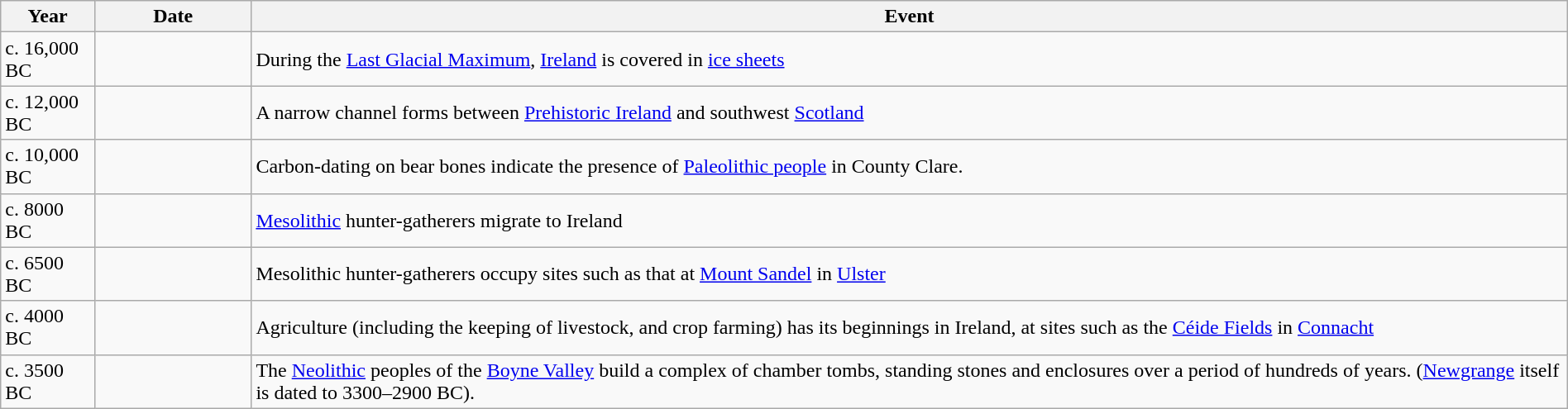<table class="wikitable" width="100%">
<tr>
<th style="width:6%">Year</th>
<th style="width:10%">Date</th>
<th>Event</th>
</tr>
<tr>
<td>c. 16,000 BC</td>
<td></td>
<td>During the <a href='#'>Last Glacial Maximum</a>, <a href='#'>Ireland</a> is covered in <a href='#'>ice sheets</a></td>
</tr>
<tr>
<td>c. 12,000 BC</td>
<td></td>
<td>A narrow channel forms between <a href='#'>Prehistoric Ireland</a> and southwest <a href='#'>Scotland</a></td>
</tr>
<tr>
<td>c. 10,000 BC</td>
<td></td>
<td>Carbon-dating on bear bones indicate the presence of <a href='#'>Paleolithic people</a> in County Clare.</td>
</tr>
<tr>
<td>c. 8000 BC</td>
<td></td>
<td><a href='#'>Mesolithic</a> hunter-gatherers migrate to Ireland</td>
</tr>
<tr>
<td>c. 6500 BC</td>
<td></td>
<td>Mesolithic hunter-gatherers occupy sites such as that at <a href='#'>Mount Sandel</a> in <a href='#'>Ulster</a></td>
</tr>
<tr>
<td>c. 4000 BC</td>
<td></td>
<td>Agriculture (including the keeping of livestock, and crop farming) has its beginnings in Ireland, at sites such as the <a href='#'>Céide Fields</a> in <a href='#'>Connacht</a></td>
</tr>
<tr>
<td>c. 3500 BC</td>
<td></td>
<td>The <a href='#'>Neolithic</a> peoples of the <a href='#'>Boyne Valley</a> build a complex of chamber tombs, standing stones and enclosures over a period of hundreds of years. (<a href='#'>Newgrange</a> itself is dated to 3300–2900 BC).</td>
</tr>
</table>
